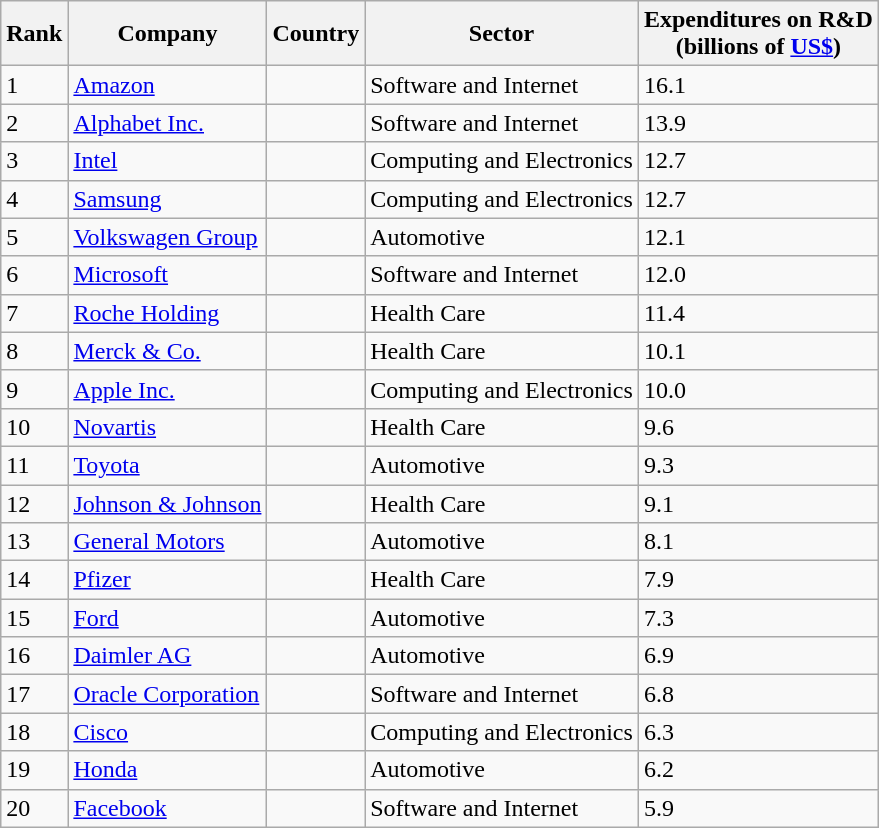<table class="wikitable sortable">
<tr>
<th>Rank</th>
<th>Company</th>
<th>Country</th>
<th>Sector</th>
<th>Expenditures on R&D <br>(billions of <a href='#'>US$</a>)</th>
</tr>
<tr>
<td>1</td>
<td><a href='#'>Amazon</a></td>
<td></td>
<td>Software and Internet</td>
<td>16.1</td>
</tr>
<tr>
<td>2</td>
<td><a href='#'>Alphabet Inc.</a></td>
<td></td>
<td>Software and Internet</td>
<td>13.9</td>
</tr>
<tr>
<td>3</td>
<td><a href='#'>Intel</a></td>
<td></td>
<td>Computing and Electronics</td>
<td>12.7</td>
</tr>
<tr>
<td>4</td>
<td><a href='#'>Samsung</a></td>
<td></td>
<td>Computing and Electronics</td>
<td>12.7</td>
</tr>
<tr>
<td>5</td>
<td><a href='#'>Volkswagen Group</a></td>
<td></td>
<td>Automotive</td>
<td>12.1</td>
</tr>
<tr>
<td>6</td>
<td><a href='#'>Microsoft</a></td>
<td></td>
<td>Software and Internet</td>
<td>12.0</td>
</tr>
<tr>
<td>7</td>
<td><a href='#'>Roche Holding</a></td>
<td></td>
<td>Health Care</td>
<td>11.4</td>
</tr>
<tr>
<td>8</td>
<td><a href='#'>Merck & Co.</a></td>
<td></td>
<td>Health Care</td>
<td>10.1</td>
</tr>
<tr>
<td>9</td>
<td><a href='#'>Apple Inc.</a></td>
<td></td>
<td>Computing and Electronics</td>
<td>10.0</td>
</tr>
<tr>
<td>10</td>
<td><a href='#'>Novartis</a></td>
<td></td>
<td>Health Care</td>
<td>9.6</td>
</tr>
<tr>
<td>11</td>
<td><a href='#'>Toyota</a></td>
<td></td>
<td>Automotive</td>
<td>9.3</td>
</tr>
<tr>
<td>12</td>
<td><a href='#'>Johnson & Johnson</a></td>
<td></td>
<td>Health Care</td>
<td>9.1</td>
</tr>
<tr>
<td>13</td>
<td><a href='#'>General Motors</a></td>
<td></td>
<td>Automotive</td>
<td>8.1</td>
</tr>
<tr>
<td>14</td>
<td><a href='#'>Pfizer</a></td>
<td></td>
<td>Health Care</td>
<td>7.9</td>
</tr>
<tr>
<td>15</td>
<td><a href='#'>Ford</a></td>
<td></td>
<td>Automotive</td>
<td>7.3</td>
</tr>
<tr>
<td>16</td>
<td><a href='#'>Daimler AG</a></td>
<td></td>
<td>Automotive</td>
<td>6.9</td>
</tr>
<tr>
<td>17</td>
<td><a href='#'>Oracle Corporation</a></td>
<td></td>
<td>Software and Internet</td>
<td>6.8</td>
</tr>
<tr>
<td>18</td>
<td><a href='#'>Cisco</a></td>
<td></td>
<td>Computing and Electronics</td>
<td>6.3</td>
</tr>
<tr>
<td>19</td>
<td><a href='#'>Honda</a></td>
<td></td>
<td>Automotive</td>
<td>6.2</td>
</tr>
<tr>
<td>20</td>
<td><a href='#'>Facebook</a></td>
<td></td>
<td>Software and Internet</td>
<td>5.9</td>
</tr>
</table>
